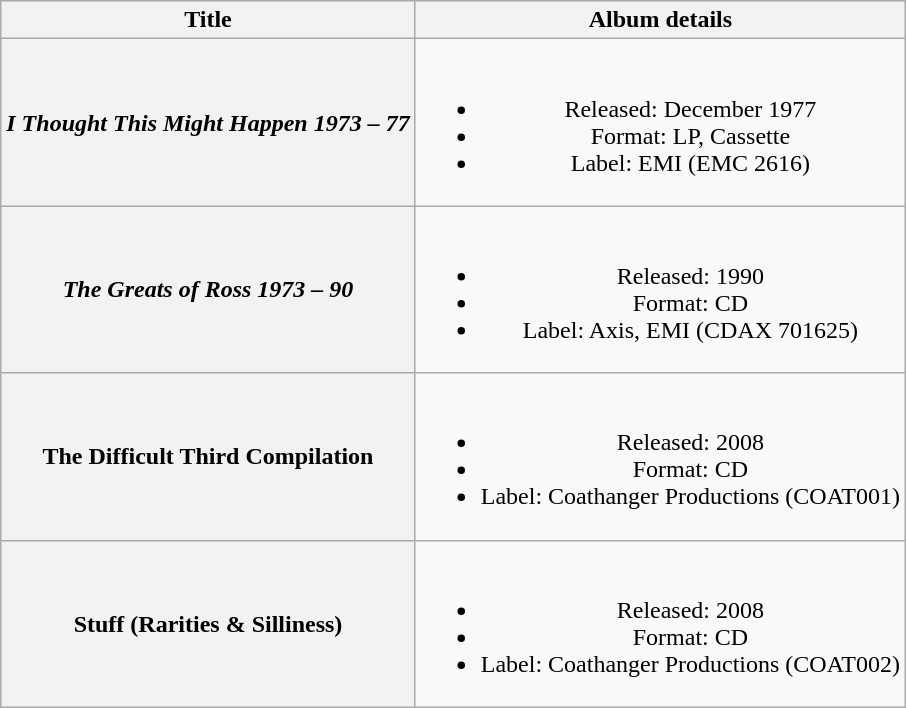<table class="wikitable plainrowheaders" style="text-align:center;" border="1">
<tr>
<th>Title</th>
<th>Album details</th>
</tr>
<tr>
<th scope="row"><em>I Thought This Might Happen 1973 – 77</em></th>
<td><br><ul><li>Released: December 1977</li><li>Format: LP, Cassette</li><li>Label: EMI (EMC 2616)</li></ul></td>
</tr>
<tr>
<th scope="row"><em>The Greats of Ross 1973 – 90<strong></th>
<td><br><ul><li>Released: 1990</li><li>Format: CD</li><li>Label: Axis, EMI (CDAX 701625)</li></ul></td>
</tr>
<tr>
<th scope="row"></em>The Difficult Third Compilation<em></th>
<td><br><ul><li>Released: 2008</li><li>Format: CD</li><li>Label: Coathanger Productions (COAT001)</li></ul></td>
</tr>
<tr>
<th scope="row"></em>Stuff (Rarities & Silliness)<em></th>
<td><br><ul><li>Released: 2008</li><li>Format: CD</li><li>Label: Coathanger Productions (COAT002)</li></ul></td>
</tr>
</table>
